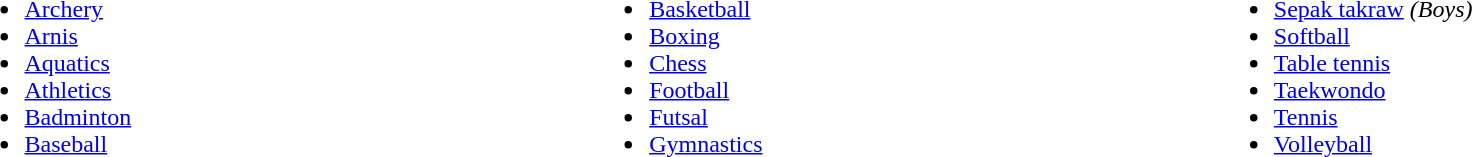<table style="width:99%;">
<tr>
<td valign=top width=30%><br><ul><li> <a href='#'>Archery</a></li><li> <a href='#'>Arnis</a></li><li> <a href='#'>Aquatics</a></li><li> <a href='#'>Athletics</a></li><li> <a href='#'>Badminton</a></li><li> <a href='#'>Baseball</a></li></ul></td>
<td valign=top width=30%><br><ul><li> <a href='#'>Basketball</a></li><li> <a href='#'>Boxing</a></li><li> <a href='#'>Chess</a></li><li> <a href='#'>Football</a></li><li> <a href='#'>Futsal</a></li><li> <a href='#'>Gymnastics</a></li></ul></td>
<td valign=top width=30%><br><ul><li> <a href='#'>Sepak takraw</a> <em>(Boys)</em></li><li> <a href='#'>Softball</a></li><li> <a href='#'>Table tennis</a></li><li> <a href='#'>Taekwondo</a></li><li> <a href='#'>Tennis</a></li><li> <a href='#'>Volleyball</a></li></ul></td>
</tr>
</table>
